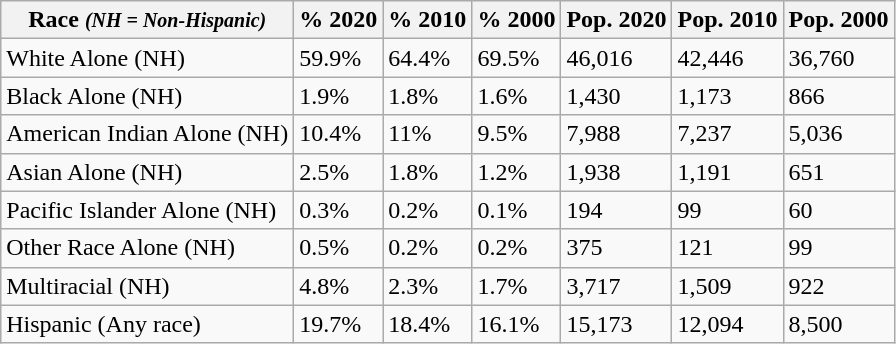<table class="wikitable">
<tr>
<th>Race <em><small>(NH = Non-Hispanic)</small></em></th>
<th>% 2020</th>
<th>% 2010</th>
<th>% 2000</th>
<th>Pop. 2020</th>
<th>Pop. 2010</th>
<th>Pop. 2000</th>
</tr>
<tr>
<td>White Alone (NH)</td>
<td>59.9%</td>
<td>64.4%</td>
<td>69.5%</td>
<td>46,016</td>
<td>42,446</td>
<td>36,760</td>
</tr>
<tr>
<td>Black Alone (NH)</td>
<td>1.9%</td>
<td>1.8%</td>
<td>1.6%</td>
<td>1,430</td>
<td>1,173</td>
<td>866</td>
</tr>
<tr>
<td>American Indian Alone (NH)</td>
<td>10.4%</td>
<td>11%</td>
<td>9.5%</td>
<td>7,988</td>
<td>7,237</td>
<td>5,036</td>
</tr>
<tr>
<td>Asian Alone (NH)</td>
<td>2.5%</td>
<td>1.8%</td>
<td>1.2%</td>
<td>1,938</td>
<td>1,191</td>
<td>651</td>
</tr>
<tr>
<td>Pacific Islander Alone (NH)</td>
<td>0.3%</td>
<td>0.2%</td>
<td>0.1%</td>
<td>194</td>
<td>99</td>
<td>60</td>
</tr>
<tr>
<td>Other Race Alone (NH)</td>
<td>0.5%</td>
<td>0.2%</td>
<td>0.2%</td>
<td>375</td>
<td>121</td>
<td>99</td>
</tr>
<tr>
<td>Multiracial (NH)</td>
<td>4.8%</td>
<td>2.3%</td>
<td>1.7%</td>
<td>3,717</td>
<td>1,509</td>
<td>922</td>
</tr>
<tr>
<td>Hispanic (Any race)</td>
<td>19.7%</td>
<td>18.4%</td>
<td>16.1%</td>
<td>15,173</td>
<td>12,094</td>
<td>8,500</td>
</tr>
</table>
